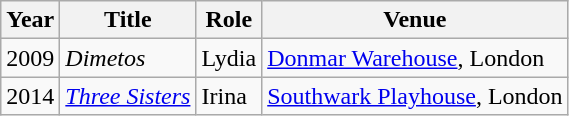<table class="wikitable">
<tr>
<th>Year</th>
<th>Title</th>
<th>Role</th>
<th>Venue</th>
</tr>
<tr>
<td>2009</td>
<td><em>Dimetos</em></td>
<td>Lydia</td>
<td><a href='#'>Donmar Warehouse</a>, London</td>
</tr>
<tr>
<td>2014</td>
<td><em><a href='#'>Three Sisters</a></em></td>
<td>Irina</td>
<td><a href='#'>Southwark Playhouse</a>, London</td>
</tr>
</table>
